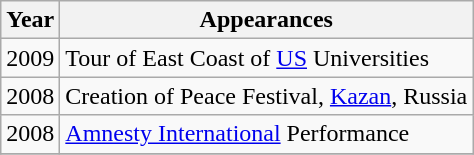<table class="wikitable">
<tr>
<th>Year</th>
<th>Appearances</th>
</tr>
<tr>
<td>2009</td>
<td>Tour of East Coast of <a href='#'>US</a> Universities</td>
</tr>
<tr>
<td>2008</td>
<td>Creation of Peace Festival, <a href='#'>Kazan</a>, Russia</td>
</tr>
<tr>
<td>2008</td>
<td><a href='#'>Amnesty International</a> Performance</td>
</tr>
<tr>
</tr>
</table>
